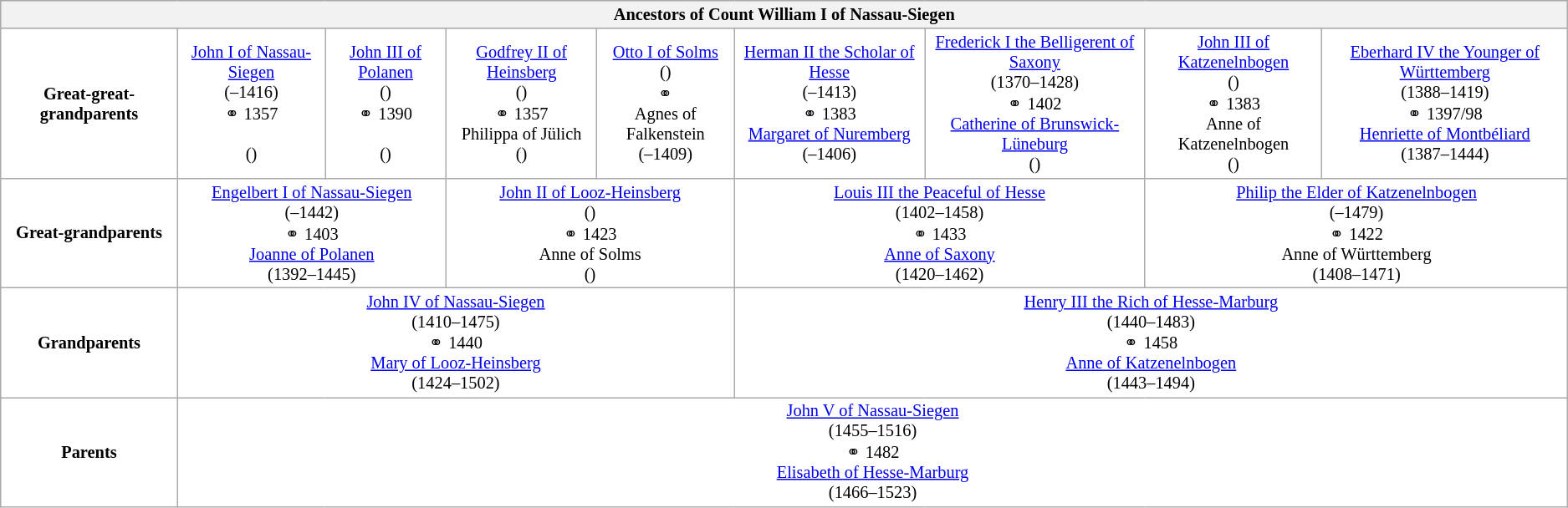<table class="wikitable" style="background:#FFFFFF; font-size:85%; text-align:center">
<tr bgcolor="#E0E0E0">
<th colspan="9">Ancestors of Count William I of Nassau-Siegen</th>
</tr>
<tr>
<td><strong>Great-great-grandparents</strong></td>
<td colspan="1"><a href='#'>John I of Nassau-Siegen</a><br>(–1416)<br>⚭ 1357<br><br>()</td>
<td colspan="1"><a href='#'>John III of Polanen</a><br>()<br>⚭ 1390<br><br>()</td>
<td colspan="1"><a href='#'>Godfrey II of Heinsberg</a><br>()<br>⚭ 1357<br>Philippa of Jülich<br>()</td>
<td colspan="1"><a href='#'>Otto I of Solms</a><br>()<br>⚭<br>Agnes of Falkenstein<br>(–1409)</td>
<td colspan="1"><a href='#'>Herman II the Scholar of Hesse</a><br>(–1413)<br>⚭ 1383<br><a href='#'>Margaret of Nuremberg</a><br>(–1406)</td>
<td colspan="1"><a href='#'>Frederick I the Belligerent of Saxony</a><br>(1370–1428)<br>⚭ 1402<br><a href='#'>Catherine of Brunswick-Lüneburg</a><br>()</td>
<td colspan="1"><a href='#'>John III of Katzenelnbogen</a><br>()<br>⚭ 1383<br>Anne of Katzenelnbogen<br>()</td>
<td colspan="1"><a href='#'>Eberhard IV the Younger of Württemberg</a><br>(1388–1419)<br>⚭ 1397/98<br><a href='#'>Henriette of Montbéliard</a><br>(1387–1444)</td>
</tr>
<tr>
<td><strong>Great-grandparents</strong></td>
<td colspan="2"><a href='#'>Engelbert I of Nassau-Siegen</a><br>(–1442)<br>⚭ 1403<br><a href='#'>Joanne of Polanen</a><br>(1392–1445)</td>
<td colspan="2"><a href='#'>John II of Looz-Heinsberg</a><br>()<br>⚭ 1423<br>Anne of Solms<br>()</td>
<td colspan="2"><a href='#'>Louis III the Peaceful of Hesse</a><br>(1402–1458)<br>⚭ 1433<br><a href='#'>Anne of Saxony</a><br>(1420–1462)</td>
<td colspan="2"><a href='#'>Philip the Elder of Katzenelnbogen</a><br>(–1479)<br>⚭ 1422<br>Anne of Württemberg<br>(1408–1471)</td>
</tr>
<tr>
<td><strong>Grandparents</strong></td>
<td colspan="4"><a href='#'>John IV of Nassau-Siegen</a><br>(1410–1475)<br>⚭ 1440<br><a href='#'>Mary of Looz-Heinsberg</a><br>(1424–1502)</td>
<td colspan="4"><a href='#'>Henry III the Rich of Hesse-Marburg</a><br>(1440–1483)<br>⚭ 1458<br><a href='#'>Anne of Katzenelnbogen</a><br>(1443–1494)</td>
</tr>
<tr>
<td><strong>Parents</strong></td>
<td colspan="8"><a href='#'>John V of Nassau-Siegen</a><br>(1455–1516)<br>⚭ 1482<br><a href='#'>Elisabeth of Hesse-Marburg</a><br>(1466–1523)</td>
</tr>
</table>
